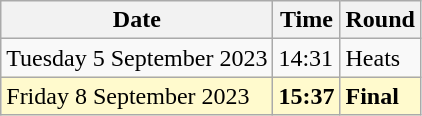<table class="wikitable">
<tr>
<th>Date</th>
<th>Time</th>
<th>Round</th>
</tr>
<tr>
<td>Tuesday 5 September 2023</td>
<td>14:31</td>
<td>Heats</td>
</tr>
<tr>
<td style=background:lemonchiffon>Friday 8 September 2023</td>
<td style=background:lemonchiffon><strong>15:37</strong></td>
<td style=background:lemonchiffon><strong>Final</strong></td>
</tr>
</table>
